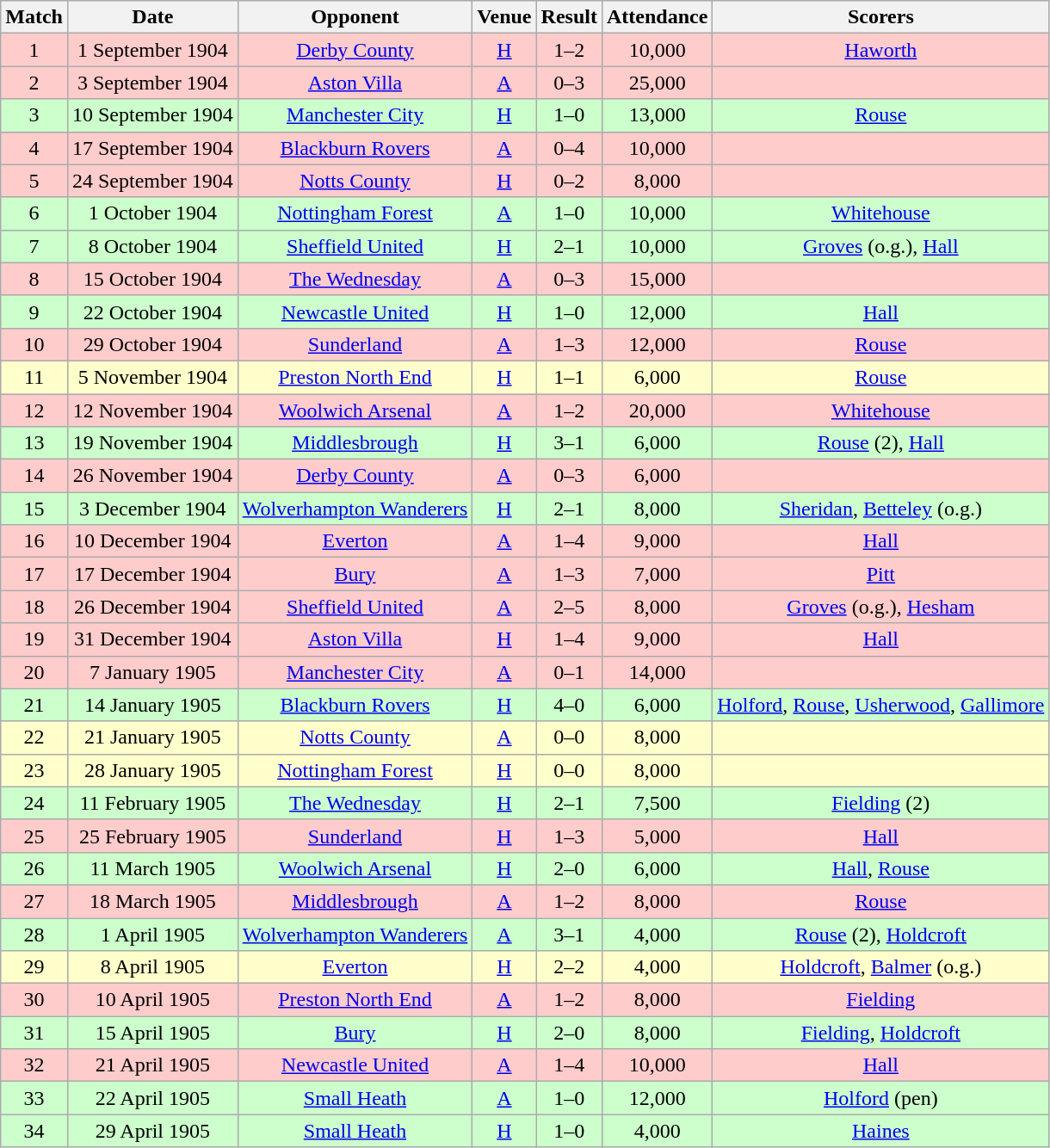<table class="wikitable" style="font-size:100%; text-align:center">
<tr>
<th>Match</th>
<th>Date</th>
<th>Opponent</th>
<th>Venue</th>
<th>Result</th>
<th>Attendance</th>
<th>Scorers</th>
</tr>
<tr style="background-color: #FFCCCC;">
<td>1</td>
<td>1 September 1904</td>
<td><a href='#'>Derby County</a></td>
<td><a href='#'>H</a></td>
<td>1–2</td>
<td>10,000</td>
<td><a href='#'>Haworth</a></td>
</tr>
<tr style="background-color: #FFCCCC;">
<td>2</td>
<td>3 September 1904</td>
<td><a href='#'>Aston Villa</a></td>
<td><a href='#'>A</a></td>
<td>0–3</td>
<td>25,000</td>
<td></td>
</tr>
<tr style="background-color: #CCFFCC;">
<td>3</td>
<td>10 September 1904</td>
<td><a href='#'>Manchester City</a></td>
<td><a href='#'>H</a></td>
<td>1–0</td>
<td>13,000</td>
<td><a href='#'>Rouse</a></td>
</tr>
<tr style="background-color: #FFCCCC;">
<td>4</td>
<td>17 September 1904</td>
<td><a href='#'>Blackburn Rovers</a></td>
<td><a href='#'>A</a></td>
<td>0–4</td>
<td>10,000</td>
<td></td>
</tr>
<tr style="background-color: #FFCCCC;">
<td>5</td>
<td>24 September 1904</td>
<td><a href='#'>Notts County</a></td>
<td><a href='#'>H</a></td>
<td>0–2</td>
<td>8,000</td>
<td></td>
</tr>
<tr style="background-color: #CCFFCC;">
<td>6</td>
<td>1 October 1904</td>
<td><a href='#'>Nottingham Forest</a></td>
<td><a href='#'>A</a></td>
<td>1–0</td>
<td>10,000</td>
<td><a href='#'>Whitehouse</a></td>
</tr>
<tr style="background-color: #CCFFCC;">
<td>7</td>
<td>8 October 1904</td>
<td><a href='#'>Sheffield United</a></td>
<td><a href='#'>H</a></td>
<td>2–1</td>
<td>10,000</td>
<td><a href='#'>Groves</a> (o.g.), <a href='#'>Hall</a></td>
</tr>
<tr style="background-color: #FFCCCC;">
<td>8</td>
<td>15 October 1904</td>
<td><a href='#'>The Wednesday</a></td>
<td><a href='#'>A</a></td>
<td>0–3</td>
<td>15,000</td>
<td></td>
</tr>
<tr style="background-color: #CCFFCC;">
<td>9</td>
<td>22 October 1904</td>
<td><a href='#'>Newcastle United</a></td>
<td><a href='#'>H</a></td>
<td>1–0</td>
<td>12,000</td>
<td><a href='#'>Hall</a></td>
</tr>
<tr style="background-color: #FFCCCC;">
<td>10</td>
<td>29 October 1904</td>
<td><a href='#'>Sunderland</a></td>
<td><a href='#'>A</a></td>
<td>1–3</td>
<td>12,000</td>
<td><a href='#'>Rouse</a></td>
</tr>
<tr style="background-color: #FFFFCC;">
<td>11</td>
<td>5 November 1904</td>
<td><a href='#'>Preston North End</a></td>
<td><a href='#'>H</a></td>
<td>1–1</td>
<td>6,000</td>
<td><a href='#'>Rouse</a></td>
</tr>
<tr style="background-color: #FFCCCC;">
<td>12</td>
<td>12 November 1904</td>
<td><a href='#'>Woolwich Arsenal</a></td>
<td><a href='#'>A</a></td>
<td>1–2</td>
<td>20,000</td>
<td><a href='#'>Whitehouse</a></td>
</tr>
<tr style="background-color: #CCFFCC;">
<td>13</td>
<td>19 November 1904</td>
<td><a href='#'>Middlesbrough</a></td>
<td><a href='#'>H</a></td>
<td>3–1</td>
<td>6,000</td>
<td><a href='#'>Rouse</a> (2), <a href='#'>Hall</a></td>
</tr>
<tr style="background-color: #FFCCCC;">
<td>14</td>
<td>26 November 1904</td>
<td><a href='#'>Derby County</a></td>
<td><a href='#'>A</a></td>
<td>0–3</td>
<td>6,000</td>
<td></td>
</tr>
<tr style="background-color: #CCFFCC;">
<td>15</td>
<td>3 December 1904</td>
<td><a href='#'>Wolverhampton Wanderers</a></td>
<td><a href='#'>H</a></td>
<td>2–1</td>
<td>8,000</td>
<td><a href='#'>Sheridan</a>, <a href='#'>Betteley</a> (o.g.)</td>
</tr>
<tr style="background-color: #FFCCCC;">
<td>16</td>
<td>10 December 1904</td>
<td><a href='#'>Everton</a></td>
<td><a href='#'>A</a></td>
<td>1–4</td>
<td>9,000</td>
<td><a href='#'>Hall</a></td>
</tr>
<tr style="background-color: #FFCCCC;">
<td>17</td>
<td>17 December 1904</td>
<td><a href='#'>Bury</a></td>
<td><a href='#'>A</a></td>
<td>1–3</td>
<td>7,000</td>
<td><a href='#'>Pitt</a></td>
</tr>
<tr style="background-color: #FFCCCC;">
<td>18</td>
<td>26 December 1904</td>
<td><a href='#'>Sheffield United</a></td>
<td><a href='#'>A</a></td>
<td>2–5</td>
<td>8,000</td>
<td><a href='#'>Groves</a> (o.g.), <a href='#'>Hesham</a></td>
</tr>
<tr style="background-color: #FFCCCC;">
<td>19</td>
<td>31 December 1904</td>
<td><a href='#'>Aston Villa</a></td>
<td><a href='#'>H</a></td>
<td>1–4</td>
<td>9,000</td>
<td><a href='#'>Hall</a></td>
</tr>
<tr style="background-color: #FFCCCC;">
<td>20</td>
<td>7 January 1905</td>
<td><a href='#'>Manchester City</a></td>
<td><a href='#'>A</a></td>
<td>0–1</td>
<td>14,000</td>
<td></td>
</tr>
<tr style="background-color: #CCFFCC;">
<td>21</td>
<td>14 January 1905</td>
<td><a href='#'>Blackburn Rovers</a></td>
<td><a href='#'>H</a></td>
<td>4–0</td>
<td>6,000</td>
<td><a href='#'>Holford</a>, <a href='#'>Rouse</a>, <a href='#'>Usherwood</a>, <a href='#'>Gallimore</a></td>
</tr>
<tr style="background-color: #FFFFCC;">
<td>22</td>
<td>21 January 1905</td>
<td><a href='#'>Notts County</a></td>
<td><a href='#'>A</a></td>
<td>0–0</td>
<td>8,000</td>
<td></td>
</tr>
<tr style="background-color: #FFFFCC;">
<td>23</td>
<td>28 January 1905</td>
<td><a href='#'>Nottingham Forest</a></td>
<td><a href='#'>H</a></td>
<td>0–0</td>
<td>8,000</td>
<td></td>
</tr>
<tr style="background-color: #CCFFCC;">
<td>24</td>
<td>11 February 1905</td>
<td><a href='#'>The Wednesday</a></td>
<td><a href='#'>H</a></td>
<td>2–1</td>
<td>7,500</td>
<td><a href='#'>Fielding</a> (2)</td>
</tr>
<tr style="background-color: #FFCCCC;">
<td>25</td>
<td>25 February 1905</td>
<td><a href='#'>Sunderland</a></td>
<td><a href='#'>H</a></td>
<td>1–3</td>
<td>5,000</td>
<td><a href='#'>Hall</a></td>
</tr>
<tr style="background-color: #CCFFCC;">
<td>26</td>
<td>11 March 1905</td>
<td><a href='#'>Woolwich Arsenal</a></td>
<td><a href='#'>H</a></td>
<td>2–0</td>
<td>6,000</td>
<td><a href='#'>Hall</a>, <a href='#'>Rouse</a></td>
</tr>
<tr style="background-color: #FFCCCC;">
<td>27</td>
<td>18 March 1905</td>
<td><a href='#'>Middlesbrough</a></td>
<td><a href='#'>A</a></td>
<td>1–2</td>
<td>8,000</td>
<td><a href='#'>Rouse</a></td>
</tr>
<tr style="background-color: #CCFFCC;">
<td>28</td>
<td>1 April 1905</td>
<td><a href='#'>Wolverhampton Wanderers</a></td>
<td><a href='#'>A</a></td>
<td>3–1</td>
<td>4,000</td>
<td><a href='#'>Rouse</a> (2), <a href='#'>Holdcroft</a></td>
</tr>
<tr style="background-color: #FFFFCC;">
<td>29</td>
<td>8 April 1905</td>
<td><a href='#'>Everton</a></td>
<td><a href='#'>H</a></td>
<td>2–2</td>
<td>4,000</td>
<td><a href='#'>Holdcroft</a>, <a href='#'>Balmer</a> (o.g.)</td>
</tr>
<tr style="background-color: #FFCCCC;">
<td>30</td>
<td>10 April 1905</td>
<td><a href='#'>Preston North End</a></td>
<td><a href='#'>A</a></td>
<td>1–2</td>
<td>8,000</td>
<td><a href='#'>Fielding</a></td>
</tr>
<tr style="background-color: #CCFFCC;">
<td>31</td>
<td>15 April 1905</td>
<td><a href='#'>Bury</a></td>
<td><a href='#'>H</a></td>
<td>2–0</td>
<td>8,000</td>
<td><a href='#'>Fielding</a>, <a href='#'>Holdcroft</a></td>
</tr>
<tr style="background-color: #FFCCCC;">
<td>32</td>
<td>21 April 1905</td>
<td><a href='#'>Newcastle United</a></td>
<td><a href='#'>A</a></td>
<td>1–4</td>
<td>10,000</td>
<td><a href='#'>Hall</a></td>
</tr>
<tr style="background-color: #CCFFCC;">
<td>33</td>
<td>22 April 1905</td>
<td><a href='#'>Small Heath</a></td>
<td><a href='#'>A</a></td>
<td>1–0</td>
<td>12,000</td>
<td><a href='#'>Holford</a> (pen)</td>
</tr>
<tr style="background-color: #CCFFCC;">
<td>34</td>
<td>29 April 1905</td>
<td><a href='#'>Small Heath</a></td>
<td><a href='#'>H</a></td>
<td>1–0</td>
<td>4,000</td>
<td><a href='#'>Haines</a></td>
</tr>
</table>
